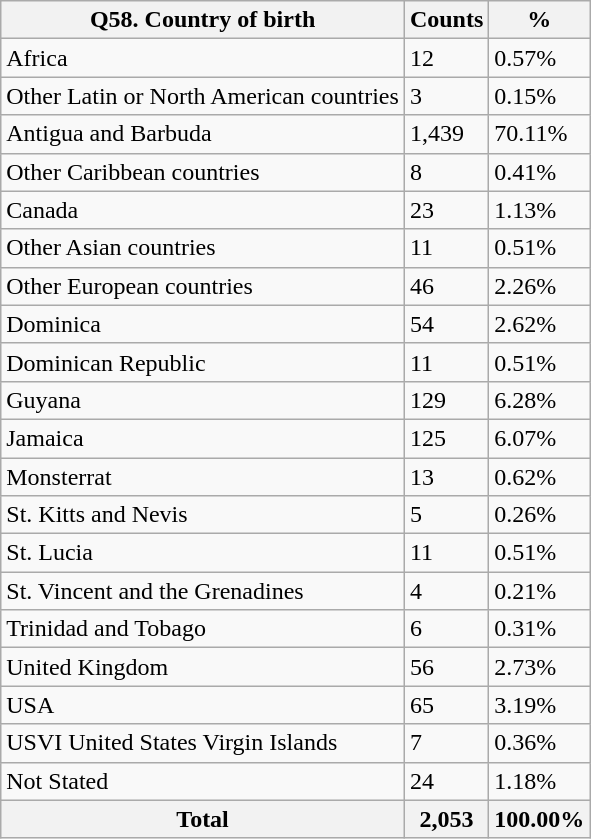<table class="wikitable sortable">
<tr>
<th>Q58. Country of birth</th>
<th>Counts</th>
<th>%</th>
</tr>
<tr>
<td>Africa</td>
<td>12</td>
<td>0.57%</td>
</tr>
<tr>
<td>Other Latin or North American countries</td>
<td>3</td>
<td>0.15%</td>
</tr>
<tr>
<td>Antigua and Barbuda</td>
<td>1,439</td>
<td>70.11%</td>
</tr>
<tr>
<td>Other Caribbean countries</td>
<td>8</td>
<td>0.41%</td>
</tr>
<tr>
<td>Canada</td>
<td>23</td>
<td>1.13%</td>
</tr>
<tr>
<td>Other Asian countries</td>
<td>11</td>
<td>0.51%</td>
</tr>
<tr>
<td>Other European countries</td>
<td>46</td>
<td>2.26%</td>
</tr>
<tr>
<td>Dominica</td>
<td>54</td>
<td>2.62%</td>
</tr>
<tr>
<td>Dominican Republic</td>
<td>11</td>
<td>0.51%</td>
</tr>
<tr>
<td>Guyana</td>
<td>129</td>
<td>6.28%</td>
</tr>
<tr>
<td>Jamaica</td>
<td>125</td>
<td>6.07%</td>
</tr>
<tr>
<td>Monsterrat</td>
<td>13</td>
<td>0.62%</td>
</tr>
<tr>
<td>St. Kitts and Nevis</td>
<td>5</td>
<td>0.26%</td>
</tr>
<tr>
<td>St. Lucia</td>
<td>11</td>
<td>0.51%</td>
</tr>
<tr>
<td>St. Vincent and the Grenadines</td>
<td>4</td>
<td>0.21%</td>
</tr>
<tr>
<td>Trinidad and Tobago</td>
<td>6</td>
<td>0.31%</td>
</tr>
<tr>
<td>United Kingdom</td>
<td>56</td>
<td>2.73%</td>
</tr>
<tr>
<td>USA</td>
<td>65</td>
<td>3.19%</td>
</tr>
<tr>
<td>USVI United States Virgin Islands</td>
<td>7</td>
<td>0.36%</td>
</tr>
<tr>
<td>Not Stated</td>
<td>24</td>
<td>1.18%</td>
</tr>
<tr>
<th>Total</th>
<th>2,053</th>
<th>100.00%</th>
</tr>
</table>
